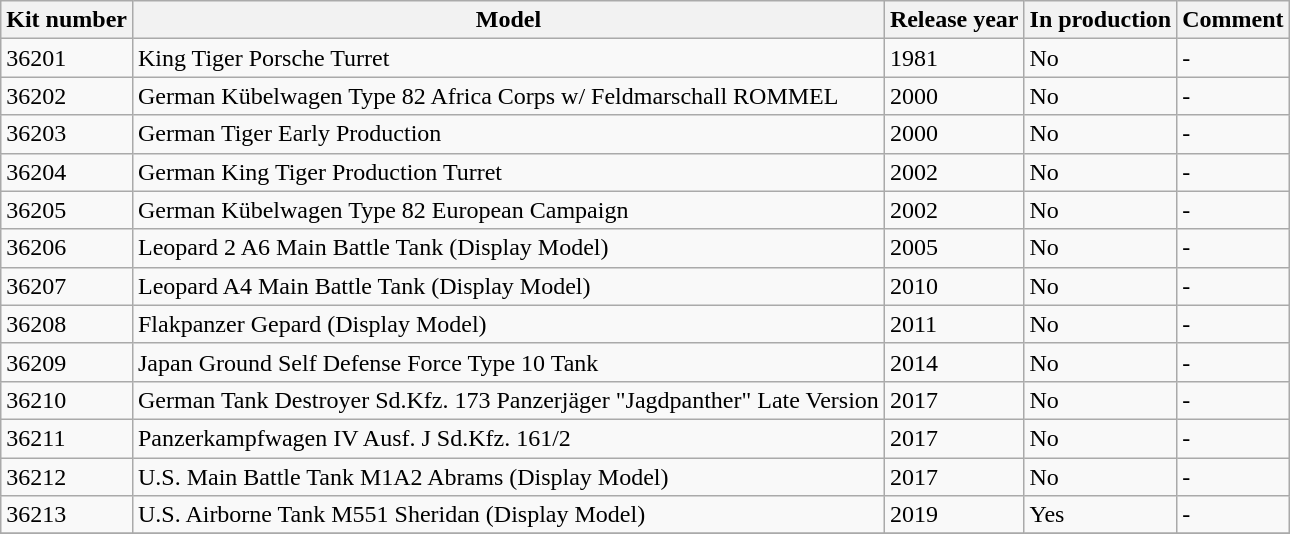<table class="wikitable">
<tr>
<th>Kit number</th>
<th>Model</th>
<th>Release year</th>
<th>In production</th>
<th>Comment</th>
</tr>
<tr>
<td>36201</td>
<td>King Tiger Porsche Turret</td>
<td>1981</td>
<td>No</td>
<td>-</td>
</tr>
<tr>
<td>36202</td>
<td>German Kübelwagen Type 82 Africa Corps w/ Feldmarschall ROMMEL</td>
<td>2000</td>
<td>No</td>
<td>-</td>
</tr>
<tr>
<td>36203</td>
<td>German Tiger Early Production</td>
<td>2000</td>
<td>No</td>
<td>-</td>
</tr>
<tr>
<td>36204</td>
<td>German King Tiger Production Turret</td>
<td>2002</td>
<td>No</td>
<td>-</td>
</tr>
<tr>
<td>36205</td>
<td>German Kübelwagen Type 82 European Campaign</td>
<td>2002</td>
<td>No</td>
<td>-</td>
</tr>
<tr>
<td>36206</td>
<td>Leopard 2 A6 Main Battle Tank (Display Model)</td>
<td>2005</td>
<td>No</td>
<td>-</td>
</tr>
<tr>
<td>36207</td>
<td>Leopard A4 Main Battle Tank (Display Model)</td>
<td>2010</td>
<td>No</td>
<td>-</td>
</tr>
<tr>
<td>36208</td>
<td>Flakpanzer Gepard (Display Model)</td>
<td>2011</td>
<td>No</td>
<td>-</td>
</tr>
<tr>
<td>36209</td>
<td>Japan Ground Self Defense Force Type 10 Tank</td>
<td>2014</td>
<td>No</td>
<td>-</td>
</tr>
<tr>
<td>36210</td>
<td>German Tank Destroyer Sd.Kfz. 173 Panzerjäger "Jagdpanther" Late Version</td>
<td>2017</td>
<td>No</td>
<td>-</td>
</tr>
<tr>
<td>36211</td>
<td>Panzerkampfwagen IV Ausf. J Sd.Kfz. 161/2</td>
<td>2017</td>
<td>No</td>
<td>-</td>
</tr>
<tr>
<td>36212</td>
<td>U.S. Main Battle Tank M1A2 Abrams (Display Model)</td>
<td>2017</td>
<td>No</td>
<td>-</td>
</tr>
<tr>
<td>36213</td>
<td>U.S. Airborne Tank M551 Sheridan (Display Model)</td>
<td>2019</td>
<td>Yes</td>
<td>-</td>
</tr>
<tr>
</tr>
</table>
